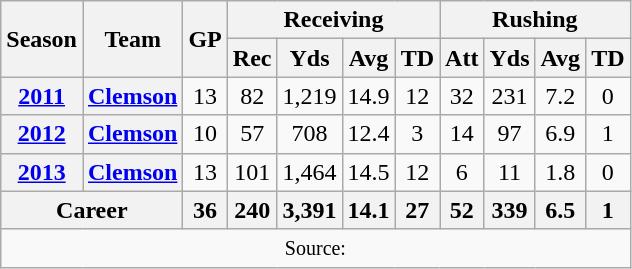<table class="wikitable" style="text-align:center;">
<tr>
<th rowspan="2">Season</th>
<th rowspan="2">Team</th>
<th rowspan="2">GP</th>
<th colspan="4">Receiving</th>
<th colspan="4">Rushing</th>
</tr>
<tr>
<th>Rec</th>
<th>Yds</th>
<th>Avg</th>
<th>TD</th>
<th>Att</th>
<th>Yds</th>
<th>Avg</th>
<th>TD</th>
</tr>
<tr>
<th><a href='#'>2011</a></th>
<th><a href='#'>Clemson</a></th>
<td>13</td>
<td>82</td>
<td>1,219</td>
<td>14.9</td>
<td>12</td>
<td>32</td>
<td>231</td>
<td>7.2</td>
<td>0</td>
</tr>
<tr>
<th><a href='#'>2012</a></th>
<th><a href='#'>Clemson</a></th>
<td>10</td>
<td>57</td>
<td>708</td>
<td>12.4</td>
<td>3</td>
<td>14</td>
<td>97</td>
<td>6.9</td>
<td>1</td>
</tr>
<tr>
<th><a href='#'>2013</a></th>
<th><a href='#'>Clemson</a></th>
<td>13</td>
<td>101</td>
<td>1,464</td>
<td>14.5</td>
<td>12</td>
<td>6</td>
<td>11</td>
<td>1.8</td>
<td>0</td>
</tr>
<tr>
<th colspan="2">Career</th>
<th>36</th>
<th>240</th>
<th>3,391</th>
<th>14.1</th>
<th>27</th>
<th>52</th>
<th>339</th>
<th>6.5</th>
<th>1</th>
</tr>
<tr>
<td colspan="11"><small>Source: </small></td>
</tr>
</table>
